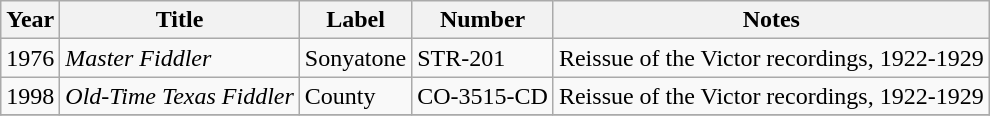<table class="wikitable sortable">
<tr>
<th>Year</th>
<th>Title</th>
<th>Label</th>
<th>Number</th>
<th>Notes</th>
</tr>
<tr>
<td>1976</td>
<td><em>Master Fiddler</em></td>
<td>Sonyatone</td>
<td>STR-201</td>
<td>Reissue of the Victor recordings, 1922-1929</td>
</tr>
<tr>
<td>1998</td>
<td><em>Old-Time Texas Fiddler</em></td>
<td>County</td>
<td>CO-3515-CD</td>
<td>Reissue of the Victor recordings, 1922-1929</td>
</tr>
<tr>
</tr>
</table>
